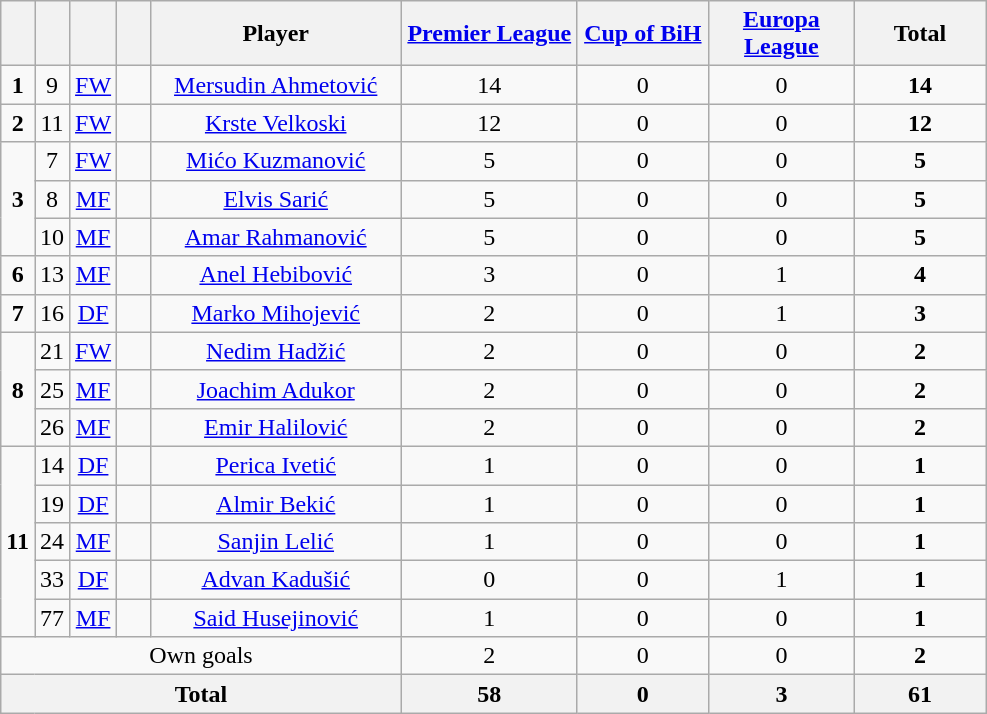<table class="wikitable sortable" style="text-align:center">
<tr>
<th width=15></th>
<th width=15></th>
<th width=15></th>
<th width=15></th>
<th width=160>Player</th>
<th width=110><a href='#'>Premier League</a></th>
<th width=80><a href='#'>Cup of BiH</a></th>
<th width=90><a href='#'>Europa League</a></th>
<th width=80>Total</th>
</tr>
<tr>
<td><strong>1</strong></td>
<td>9</td>
<td><a href='#'>FW</a></td>
<td></td>
<td><a href='#'>Mersudin Ahmetović</a></td>
<td>14 </td>
<td>0 </td>
<td>0 </td>
<td><strong>14</strong> </td>
</tr>
<tr>
<td><strong>2</strong></td>
<td>11</td>
<td><a href='#'>FW</a></td>
<td></td>
<td><a href='#'>Krste Velkoski</a></td>
<td>12 </td>
<td>0 </td>
<td>0 </td>
<td><strong>12</strong> </td>
</tr>
<tr>
<td rowspan=3><strong>3</strong></td>
<td>7</td>
<td><a href='#'>FW</a></td>
<td></td>
<td><a href='#'>Mićo Kuzmanović</a></td>
<td>5 </td>
<td>0 </td>
<td>0 </td>
<td><strong>5</strong> </td>
</tr>
<tr>
<td>8</td>
<td><a href='#'>MF</a></td>
<td></td>
<td><a href='#'>Elvis Sarić</a></td>
<td>5 </td>
<td>0 </td>
<td>0 </td>
<td><strong>5</strong> </td>
</tr>
<tr>
<td>10</td>
<td><a href='#'>MF</a></td>
<td></td>
<td><a href='#'>Amar Rahmanović</a></td>
<td>5 </td>
<td>0 </td>
<td>0 </td>
<td><strong>5</strong> </td>
</tr>
<tr>
<td><strong>6</strong></td>
<td>13</td>
<td><a href='#'>MF</a></td>
<td></td>
<td><a href='#'>Anel Hebibović</a></td>
<td>3 </td>
<td>0 </td>
<td>1 </td>
<td><strong>4</strong> </td>
</tr>
<tr>
<td><strong>7</strong></td>
<td>16</td>
<td><a href='#'>DF</a></td>
<td></td>
<td><a href='#'>Marko Mihojević</a></td>
<td>2 </td>
<td>0 </td>
<td>1 </td>
<td><strong>3</strong> </td>
</tr>
<tr>
<td rowspan=3><strong>8</strong></td>
<td>21</td>
<td><a href='#'>FW</a></td>
<td></td>
<td><a href='#'>Nedim Hadžić</a></td>
<td>2 </td>
<td>0 </td>
<td>0 </td>
<td><strong>2</strong> </td>
</tr>
<tr>
<td>25</td>
<td><a href='#'>MF</a></td>
<td></td>
<td><a href='#'>Joachim Adukor</a></td>
<td>2 </td>
<td>0 </td>
<td>0 </td>
<td><strong>2</strong> </td>
</tr>
<tr>
<td>26</td>
<td><a href='#'>MF</a></td>
<td></td>
<td><a href='#'>Emir Halilović</a></td>
<td>2 </td>
<td>0 </td>
<td>0 </td>
<td><strong>2</strong> </td>
</tr>
<tr>
<td rowspan=5><strong>11</strong></td>
<td>14</td>
<td><a href='#'>DF</a></td>
<td></td>
<td><a href='#'>Perica Ivetić</a></td>
<td>1 </td>
<td>0 </td>
<td>0 </td>
<td><strong>1</strong> </td>
</tr>
<tr>
<td>19</td>
<td><a href='#'>DF</a></td>
<td></td>
<td><a href='#'>Almir Bekić</a></td>
<td>1 </td>
<td>0 </td>
<td>0 </td>
<td><strong>1</strong> </td>
</tr>
<tr>
<td>24</td>
<td><a href='#'>MF</a></td>
<td></td>
<td><a href='#'>Sanjin Lelić</a></td>
<td>1 </td>
<td>0 </td>
<td>0 </td>
<td><strong>1</strong> </td>
</tr>
<tr>
<td>33</td>
<td><a href='#'>DF</a></td>
<td></td>
<td><a href='#'>Advan Kadušić</a></td>
<td>0 </td>
<td>0 </td>
<td>1 </td>
<td><strong>1</strong> </td>
</tr>
<tr>
<td>77</td>
<td><a href='#'>MF</a></td>
<td></td>
<td><a href='#'>Said Husejinović</a></td>
<td>1 </td>
<td>0 </td>
<td>0 </td>
<td><strong>1</strong> </td>
</tr>
<tr>
<td colspan=5>Own goals</td>
<td>2 </td>
<td>0 </td>
<td>0 </td>
<td><strong>2</strong> </td>
</tr>
<tr>
<th colspan=5>Total</th>
<th>58</th>
<th>0</th>
<th>3</th>
<th>61</th>
</tr>
</table>
